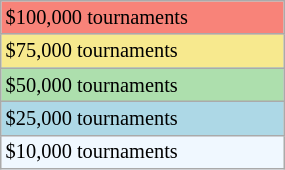<table class="wikitable" style="font-size:85%;" width=15%>
<tr bgcolor="#f88379">
<td>$100,000 tournaments</td>
</tr>
<tr bgcolor="#f7e98e">
<td>$75,000 tournaments</td>
</tr>
<tr bgcolor="#addfad">
<td>$50,000 tournaments</td>
</tr>
<tr bgcolor="lightblue">
<td>$25,000 tournaments</td>
</tr>
<tr bgcolor="#f0f8ff">
<td>$10,000 tournaments</td>
</tr>
</table>
